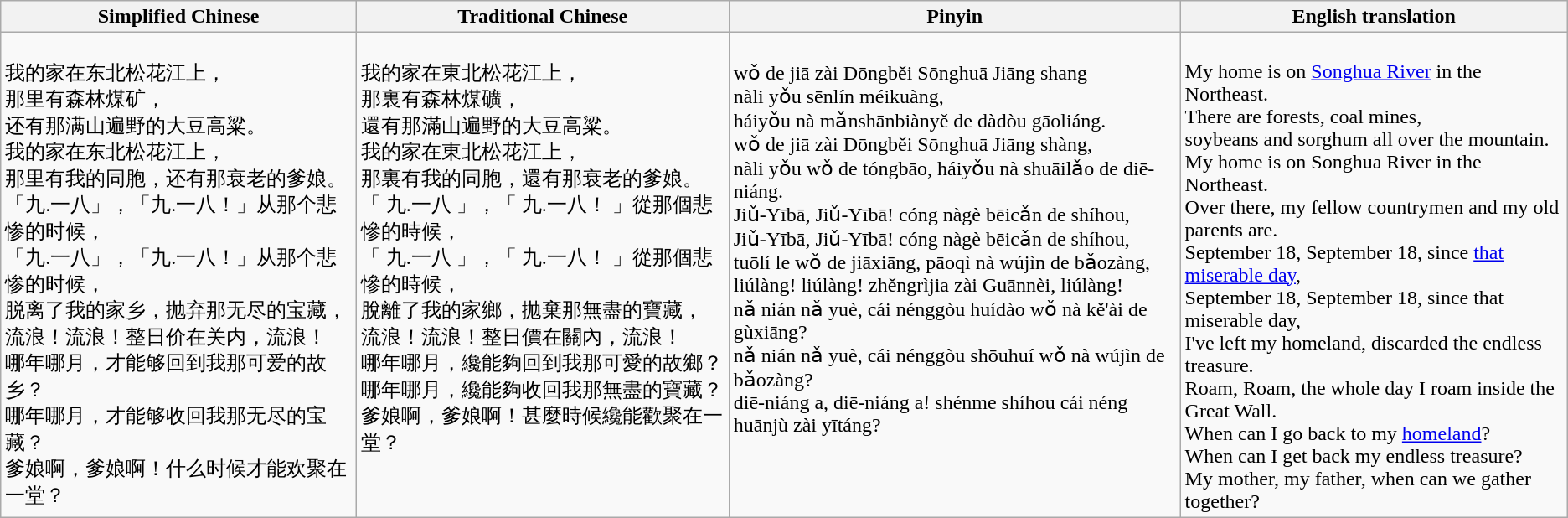<table class="wikitable">
<tr>
<th>Simplified Chinese</th>
<th>Traditional Chinese</th>
<th>Pinyin</th>
<th>English translation</th>
</tr>
<tr valign="top">
<td lang="zh-Hans"><br>我的家在东北松花江上，<br>那里有森林煤矿，<br>还有那满山遍野的大豆高粱。<br>我的家在东北松花江上，<br>那里有我的同胞，还有那衰老的爹娘。<br>「九.一八」，「九.一八！」从那个悲惨的时候，<br>「九.一八」，「九.一八！」从那个悲惨的时候，<br>脱离了我的家乡，抛弃那无尽的宝藏，<br>流浪！流浪！整日价在关内，流浪！<br>哪年哪月，才能够回到我那可爱的故乡？<br>哪年哪月，才能够收回我那无尽的宝藏？<br>爹娘啊，爹娘啊！什么时候才能欢聚在一堂？</td>
<td lang="zh-Hant"><br>我的家在東北松花江上，<br>那裏有森林煤礦，<br>還有那滿山遍野的大豆高粱。<br>我的家在東北松花江上，<br>那裏有我的同胞，還有那衰老的爹娘。<br>「 九.一八 」，「 九.一八！ 」從那個悲慘的時候，<br>「 九.一八 」，「 九.一八！ 」從那個悲慘的時候，<br>脫離了我的家鄉，拋棄那無盡的寶藏，<br>流浪！流浪！整日價在關內，流浪！<br>哪年哪月，纔能夠回到我那可愛的故鄉？<br>哪年哪月，纔能夠收回我那無盡的寶藏？<br>爹娘啊，爹娘啊！甚麼時候纔能歡聚在一堂？</td>
<td><br>wǒ de jiā zài Dōngběi Sōnghuā Jiāng shang<br>nàli yǒu sēnlín méikuàng,<br>háiyǒu nà mǎnshānbiànyě de dàdòu gāoliáng.<br>wǒ de jiā zài Dōngběi Sōnghuā Jiāng shàng,<br>nàli yǒu wǒ de tóngbāo, háiyǒu nà shuāilǎo de diē-niáng.<br>Jiǔ-Yībā, Jiǔ-Yībā! cóng nàgè bēicǎn de shíhou,<br>Jiǔ-Yībā, Jiǔ-Yībā! cóng nàgè bēicǎn de shíhou,<br>tuōlí le wǒ de jiāxiāng, pāoqì nà wújìn de bǎozàng,<br>liúlàng! liúlàng! zhěngrìjia zài Guānnèi, liúlàng!<br>nǎ nián nǎ yuè, cái nénggòu huídào wǒ nà kě'ài de gùxiāng?<br>nǎ nián nǎ yuè, cái nénggòu shōuhuí wǒ nà wújìn de bǎozàng?<br>diē-niáng a, diē-niáng a! shénme shíhou cái néng huānjù zài yītáng?</td>
<td><br>My home is on <a href='#'>Songhua River</a> in the Northeast.<br>There are forests, coal mines,<br>soybeans and sorghum all over the mountain.<br>My home is on Songhua River in the Northeast.<br>Over there, my fellow countrymen and my old parents are.<br>September 18, September 18, since <a href='#'>that miserable day</a>,<br>September 18, September 18, since that miserable day,<br>I've left my homeland, discarded the endless treasure.<br>Roam, Roam, the whole day I roam inside the Great Wall.<br>When can I go back to my <a href='#'>homeland</a>?<br>When can I get back my endless treasure?<br>My mother, my father, when can we gather together?</td>
</tr>
</table>
